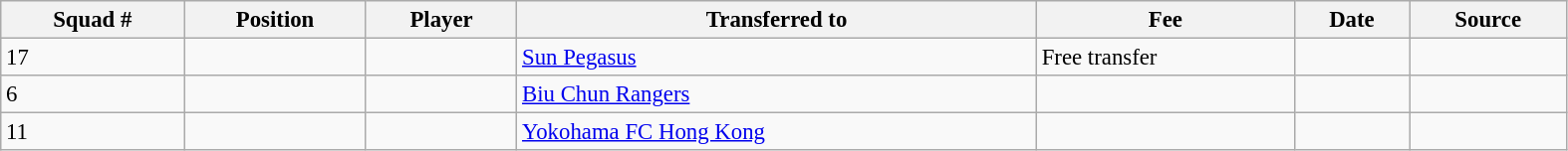<table width=83% class="wikitable sortable" style="text-align:center; font-size:95%; text-align:left">
<tr>
<th><strong>Squad #</strong></th>
<th><strong>Position </strong></th>
<th><strong>Player </strong></th>
<th><strong>Transferred to</strong></th>
<th><strong>Fee </strong></th>
<th><strong>Date </strong></th>
<th><strong>Source</strong></th>
</tr>
<tr>
<td>17</td>
<td></td>
<td></td>
<td><a href='#'>Sun Pegasus</a></td>
<td>Free transfer</td>
<td></td>
<td></td>
</tr>
<tr>
<td>6</td>
<td></td>
<td></td>
<td><a href='#'>Biu Chun Rangers</a></td>
<td></td>
<td></td>
<td></td>
</tr>
<tr>
<td>11</td>
<td></td>
<td></td>
<td><a href='#'>Yokohama FC Hong Kong</a></td>
<td></td>
<td></td>
<td></td>
</tr>
</table>
